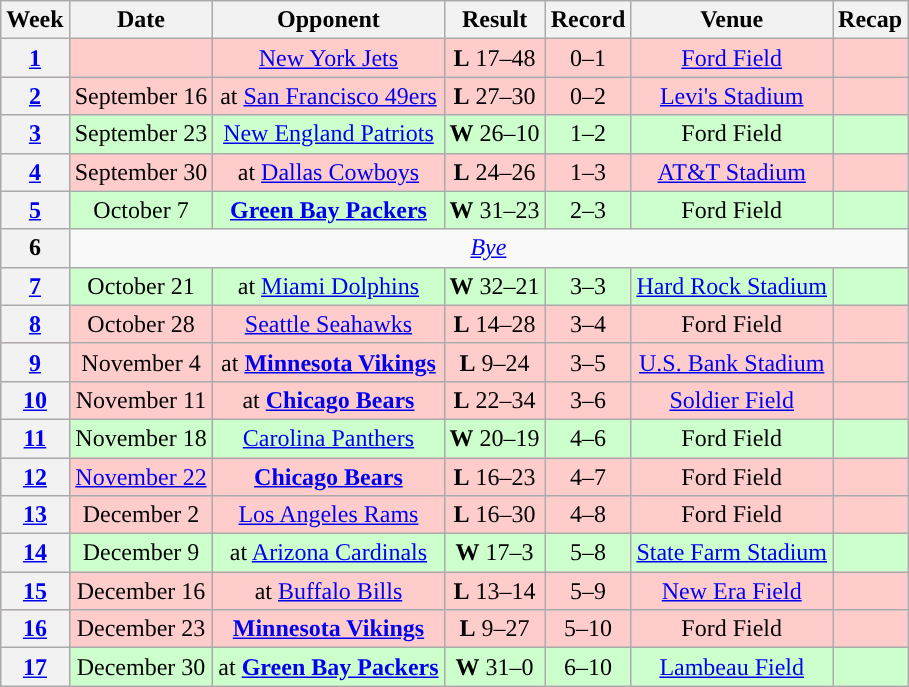<table class="wikitable" style="text-align:center">
<tr>
<th>Week</th>
<th>Date</th>
<th>Opponent</th>
<th>Result</th>
<th>Record</th>
<th>Venue</th>
<th>Recap</th>
</tr>
<tr style="background:#fcc">
<th><a href='#'>1</a></th>
<td></td>
<td><a href='#'>New York Jets</a></td>
<td><strong>L</strong> 17–48</td>
<td>0–1</td>
<td><a href='#'>Ford Field</a></td>
<td></td>
</tr>
<tr style="background:#fcc">
<th><a href='#'>2</a></th>
<td>September 16</td>
<td>at <a href='#'>San Francisco 49ers</a></td>
<td><strong>L</strong> 27–30</td>
<td>0–2</td>
<td><a href='#'>Levi's Stadium</a></td>
<td></td>
</tr>
<tr style="background:#cfc">
<th><a href='#'>3</a></th>
<td>September 23</td>
<td><a href='#'>New England Patriots</a></td>
<td><strong>W</strong> 26–10</td>
<td>1–2</td>
<td>Ford Field</td>
<td></td>
</tr>
<tr style="background:#fcc">
<th><a href='#'>4</a></th>
<td>September 30</td>
<td>at <a href='#'>Dallas Cowboys</a></td>
<td><strong>L</strong> 24–26</td>
<td>1–3</td>
<td><a href='#'>AT&T Stadium</a></td>
<td></td>
</tr>
<tr style="background:#cfc">
<th><a href='#'>5</a></th>
<td>October 7</td>
<td><strong><a href='#'>Green Bay Packers</a></strong></td>
<td><strong>W</strong> 31–23</td>
<td>2–3</td>
<td>Ford Field</td>
<td></td>
</tr>
<tr>
<th>6</th>
<td colspan="6"><em><a href='#'>Bye</a></em></td>
</tr>
<tr style="background:#cfc">
<th><a href='#'>7</a></th>
<td>October 21</td>
<td>at <a href='#'>Miami Dolphins</a></td>
<td><strong>W</strong> 32–21</td>
<td>3–3</td>
<td><a href='#'>Hard Rock Stadium</a></td>
<td></td>
</tr>
<tr style="background:#fcc">
<th><a href='#'>8</a></th>
<td>October 28</td>
<td><a href='#'>Seattle Seahawks</a></td>
<td><strong>L</strong> 14–28</td>
<td>3–4</td>
<td>Ford Field</td>
<td></td>
</tr>
<tr style="background:#fcc">
<th><a href='#'>9</a></th>
<td>November 4</td>
<td>at <strong><a href='#'>Minnesota Vikings</a></strong></td>
<td><strong>L</strong> 9–24</td>
<td>3–5</td>
<td><a href='#'>U.S. Bank Stadium</a></td>
<td></td>
</tr>
<tr style="background:#fcc">
<th><a href='#'>10</a></th>
<td>November 11</td>
<td>at <strong><a href='#'>Chicago Bears</a></strong></td>
<td><strong>L</strong> 22–34</td>
<td>3–6</td>
<td><a href='#'>Soldier Field</a></td>
<td></td>
</tr>
<tr style="background:#cfc">
<th><a href='#'>11</a></th>
<td>November 18</td>
<td><a href='#'>Carolina Panthers</a></td>
<td><strong>W</strong> 20–19</td>
<td>4–6</td>
<td>Ford Field</td>
<td></td>
</tr>
<tr style="background:#fcc">
<th><a href='#'>12</a></th>
<td><a href='#'>November 22</a></td>
<td><strong><a href='#'>Chicago Bears</a></strong></td>
<td><strong>L</strong> 16–23</td>
<td>4–7</td>
<td>Ford Field</td>
<td></td>
</tr>
<tr style="background:#fcc">
<th><a href='#'>13</a></th>
<td>December 2</td>
<td><a href='#'>Los Angeles Rams</a></td>
<td><strong>L</strong> 16–30</td>
<td>4–8</td>
<td>Ford Field</td>
<td></td>
</tr>
<tr style="background:#cfc">
<th><a href='#'>14</a></th>
<td>December 9</td>
<td>at <a href='#'>Arizona Cardinals</a></td>
<td><strong>W</strong> 17–3</td>
<td>5–8</td>
<td><a href='#'>State Farm Stadium</a></td>
<td></td>
</tr>
<tr style="background:#fcc">
<th><a href='#'>15</a></th>
<td>December 16</td>
<td>at <a href='#'>Buffalo Bills</a></td>
<td><strong>L</strong> 13–14</td>
<td>5–9</td>
<td><a href='#'>New Era Field</a></td>
<td></td>
</tr>
<tr style="background:#fcc">
<th><a href='#'>16</a></th>
<td>December 23</td>
<td><strong><a href='#'>Minnesota Vikings</a></strong></td>
<td><strong>L</strong> 9–27</td>
<td>5–10</td>
<td>Ford Field</td>
<td></td>
</tr>
<tr style="background:#cfc">
<th><a href='#'>17</a></th>
<td>December 30</td>
<td>at <strong><a href='#'>Green Bay Packers</a></strong></td>
<td><strong>W</strong> 31–0</td>
<td>6–10</td>
<td><a href='#'>Lambeau Field</a></td>
<td></td>
</tr>
</table>
